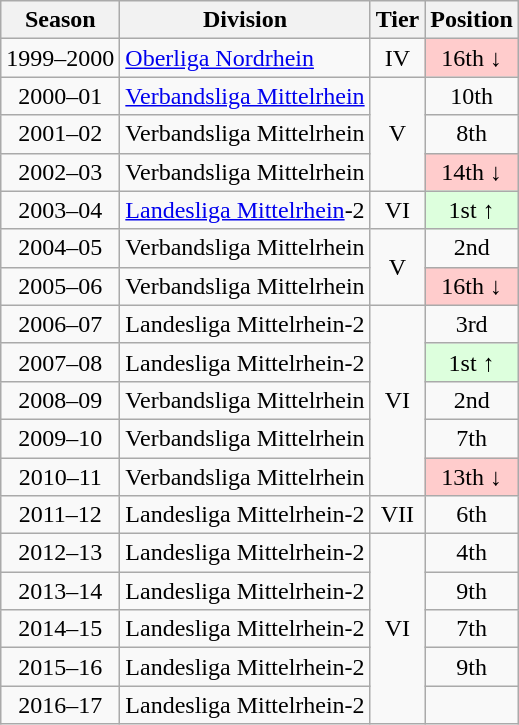<table class="wikitable">
<tr>
<th>Season</th>
<th>Division</th>
<th>Tier</th>
<th>Position</th>
</tr>
<tr align="center">
<td>1999–2000</td>
<td align="left"><a href='#'>Oberliga Nordrhein</a></td>
<td>IV</td>
<td bgcolor="#ffcccc">16th ↓</td>
</tr>
<tr align="center">
<td>2000–01</td>
<td align="left"><a href='#'>Verbandsliga Mittelrhein</a></td>
<td rowspan=3>V</td>
<td>10th</td>
</tr>
<tr align="center">
<td>2001–02</td>
<td align="left">Verbandsliga Mittelrhein</td>
<td>8th</td>
</tr>
<tr align="center">
<td>2002–03</td>
<td align="left">Verbandsliga Mittelrhein</td>
<td bgcolor="#ffcccc">14th ↓</td>
</tr>
<tr align="center">
<td>2003–04</td>
<td align="left"><a href='#'>Landesliga Mittelrhein</a>-2</td>
<td>VI</td>
<td bgcolor="#ddffdd">1st ↑</td>
</tr>
<tr align="center">
<td>2004–05</td>
<td align="left">Verbandsliga Mittelrhein</td>
<td rowspan=2>V</td>
<td>2nd</td>
</tr>
<tr align="center">
<td>2005–06</td>
<td align="left">Verbandsliga Mittelrhein</td>
<td bgcolor="#ffcccc">16th ↓</td>
</tr>
<tr align="center">
<td>2006–07</td>
<td align="left">Landesliga Mittelrhein-2</td>
<td rowspan=5>VI</td>
<td>3rd</td>
</tr>
<tr align="center">
<td>2007–08</td>
<td align="left">Landesliga Mittelrhein-2</td>
<td bgcolor="#ddffdd">1st ↑</td>
</tr>
<tr align="center">
<td>2008–09</td>
<td align="left">Verbandsliga Mittelrhein</td>
<td>2nd</td>
</tr>
<tr align="center">
<td>2009–10</td>
<td align="left">Verbandsliga Mittelrhein</td>
<td>7th</td>
</tr>
<tr align="center">
<td>2010–11</td>
<td align="left">Verbandsliga Mittelrhein</td>
<td bgcolor="#ffcccc">13th ↓</td>
</tr>
<tr align="center">
<td>2011–12</td>
<td align="left">Landesliga Mittelrhein-2</td>
<td>VII</td>
<td>6th</td>
</tr>
<tr align="center">
<td>2012–13</td>
<td align="left">Landesliga Mittelrhein-2</td>
<td rowspan=5>VI</td>
<td>4th</td>
</tr>
<tr align="center">
<td>2013–14</td>
<td align="left">Landesliga Mittelrhein-2</td>
<td>9th</td>
</tr>
<tr align="center">
<td>2014–15</td>
<td align="left">Landesliga Mittelrhein-2</td>
<td>7th</td>
</tr>
<tr align="center">
<td>2015–16</td>
<td align="left">Landesliga Mittelrhein-2</td>
<td>9th</td>
</tr>
<tr align="center">
<td>2016–17</td>
<td align="left">Landesliga Mittelrhein-2</td>
<td></td>
</tr>
</table>
